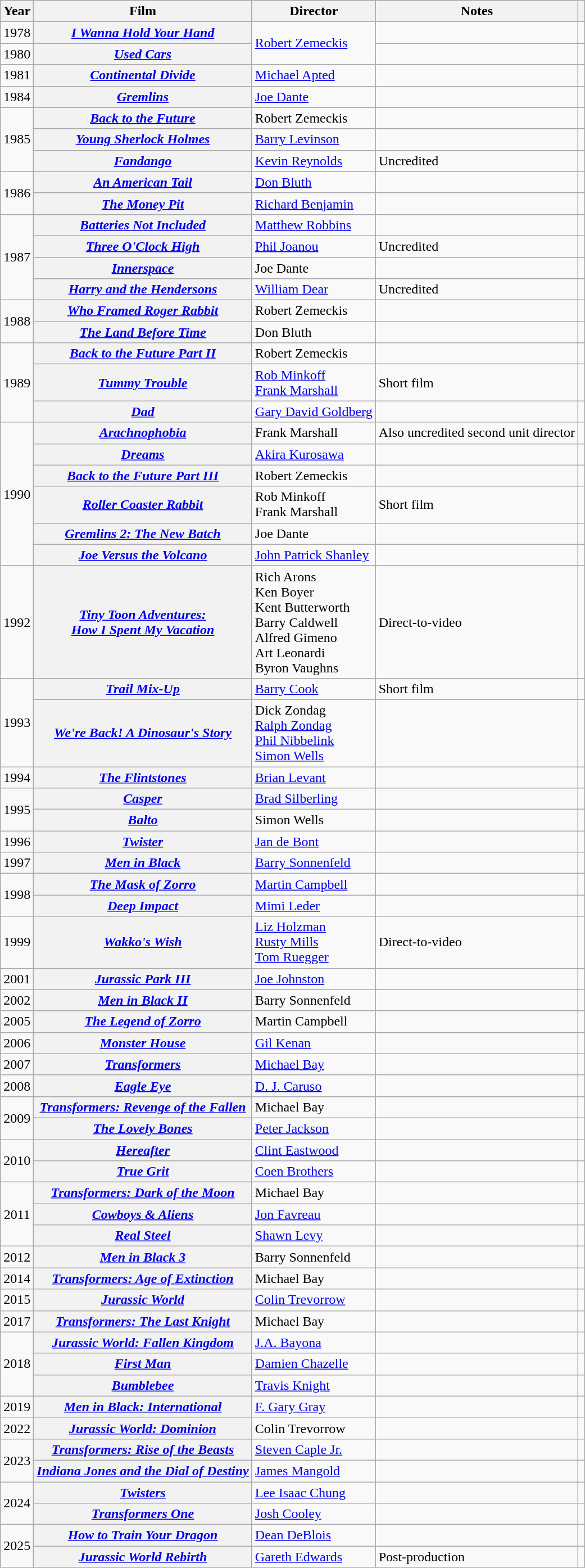<table class="wikitable plainrowheaders" style="text-align:center">
<tr>
<th scope="col">Year</th>
<th scope="col">Film</th>
<th scope="col">Director</th>
<th scope="col" class="unsortable">Notes</th>
<th scope="col" class="unsortable"></th>
</tr>
<tr>
<td>1978</td>
<th scope="row"><em><a href='#'>I Wanna Hold Your Hand</a></em></th>
<td rowspan="2" style="text-align:left"><a href='#'>Robert Zemeckis</a></td>
<td style="text-align:left"></td>
<td></td>
</tr>
<tr>
<td>1980</td>
<th scope="row"><em><a href='#'>Used Cars</a></em></th>
<td style="text-align:left"></td>
<td></td>
</tr>
<tr>
<td>1981</td>
<th scope="row"><em><a href='#'>Continental Divide</a></em></th>
<td style="text-align:left"><a href='#'>Michael Apted</a></td>
<td style="text-align:left"></td>
<td></td>
</tr>
<tr>
<td>1984</td>
<th scope="row"><em><a href='#'>Gremlins</a></em></th>
<td style="text-align:left"><a href='#'>Joe Dante</a></td>
<td style="text-align:left"></td>
<td></td>
</tr>
<tr>
<td rowspan="3">1985</td>
<th scope="row"><em><a href='#'>Back to the Future</a></em></th>
<td style="text-align:left">Robert Zemeckis</td>
<td style="text-align:left"></td>
<td></td>
</tr>
<tr>
<th scope="row"><em><a href='#'>Young Sherlock Holmes</a></em></th>
<td style="text-align:left"><a href='#'>Barry Levinson</a></td>
<td style="text-align:left"></td>
<td></td>
</tr>
<tr>
<th scope="row"><em><a href='#'>Fandango</a></em></th>
<td style="text-align:left"><a href='#'>Kevin Reynolds</a></td>
<td style="text-align:left">Uncredited</td>
<td></td>
</tr>
<tr>
<td rowspan="2">1986</td>
<th scope="row"><em><a href='#'>An American Tail</a></em></th>
<td style="text-align:left"><a href='#'>Don Bluth</a></td>
<td style="text-align:left"></td>
<td></td>
</tr>
<tr>
<th scope="row"><em><a href='#'>The Money Pit</a></em></th>
<td style="text-align:left"><a href='#'>Richard Benjamin</a></td>
<td style="text-align:left"></td>
<td></td>
</tr>
<tr>
<td rowspan="4">1987</td>
<th scope="row"><em><a href='#'>Batteries Not Included</a></em></th>
<td style="text-align:left"><a href='#'>Matthew Robbins</a></td>
<td style="text-align:left"></td>
<td></td>
</tr>
<tr>
<th scope="row"><em><a href='#'>Three O'Clock High</a></em></th>
<td style="text-align:left"><a href='#'>Phil Joanou</a></td>
<td style="text-align:left">Uncredited</td>
<td></td>
</tr>
<tr>
<th scope="row"><em><a href='#'>Innerspace</a></em></th>
<td style="text-align:left">Joe Dante</td>
<td style="text-align:left"></td>
<td></td>
</tr>
<tr>
<th scope="row"><em><a href='#'>Harry and the Hendersons</a></em></th>
<td style="text-align:left"><a href='#'>William Dear</a></td>
<td style="text-align:left">Uncredited</td>
<td></td>
</tr>
<tr>
<td rowspan="2">1988</td>
<th scope="row"><em><a href='#'>Who Framed Roger Rabbit</a></em></th>
<td style="text-align:left">Robert Zemeckis</td>
<td style="text-align:left"></td>
<td></td>
</tr>
<tr>
<th scope="row"><em><a href='#'>The Land Before Time</a></em></th>
<td style="text-align:left">Don Bluth</td>
<td></td>
<td style="text-align:left"></td>
</tr>
<tr>
<td rowspan="3">1989</td>
<th scope="row"><em><a href='#'>Back to the Future Part II</a></em></th>
<td style="text-align:left">Robert Zemeckis</td>
<td style="text-align:left"></td>
<td></td>
</tr>
<tr>
<th scope="row"><em><a href='#'>Tummy Trouble</a></em></th>
<td style="text-align:left"><a href='#'>Rob Minkoff</a><br><a href='#'>Frank Marshall</a></td>
<td style="text-align:left">Short film</td>
<td></td>
</tr>
<tr>
<th scope="row"><em><a href='#'>Dad</a></em></th>
<td style="text-align:left"><a href='#'>Gary David Goldberg</a></td>
<td style="text-align:left"></td>
<td></td>
</tr>
<tr>
<td rowspan="6">1990</td>
<th scope="row"><em><a href='#'>Arachnophobia</a></em></th>
<td style="text-align:left">Frank Marshall</td>
<td style="text-align:left">Also uncredited second unit director</td>
<td></td>
</tr>
<tr>
<th scope="row"><em><a href='#'>Dreams</a></em></th>
<td style="text-align:left"><a href='#'>Akira Kurosawa</a></td>
<td style="text-align:left"></td>
<td></td>
</tr>
<tr>
<th scope="row"><em><a href='#'>Back to the Future Part III</a></em></th>
<td style="text-align:left">Robert Zemeckis</td>
<td style="text-align:left"></td>
<td></td>
</tr>
<tr>
<th scope="row"><em><a href='#'>Roller Coaster Rabbit</a></em></th>
<td style="text-align:left">Rob Minkoff<br>Frank Marshall</td>
<td style="text-align:left">Short film</td>
<td></td>
</tr>
<tr>
<th scope="row"><em><a href='#'>Gremlins 2: The New Batch</a></em></th>
<td style="text-align:left">Joe Dante</td>
<td style="text-align:left"></td>
<td></td>
</tr>
<tr>
<th scope="row"><em><a href='#'>Joe Versus the Volcano</a></em></th>
<td style="text-align:left"><a href='#'>John Patrick Shanley</a></td>
<td style="text-align:left"></td>
<td></td>
</tr>
<tr>
<td>1992</td>
<th scope="row"><em><a href='#'>Tiny Toon Adventures:<br>How I Spent My Vacation</a></em></th>
<td style="text-align:left">Rich Arons<br>Ken Boyer<br>Kent Butterworth<br>Barry Caldwell<br>Alfred Gimeno<br>Art Leonardi<br>Byron Vaughns</td>
<td style="text-align:left">Direct-to-video</td>
<td></td>
</tr>
<tr>
<td rowspan=2>1993</td>
<th scope="row"><em><a href='#'>Trail Mix-Up</a></em></th>
<td style="text-align:left"><a href='#'>Barry Cook</a></td>
<td style="text-align:left">Short film</td>
<td></td>
</tr>
<tr>
<th scope="row"><em><a href='#'>We're Back! A Dinosaur's Story</a></em></th>
<td style="text-align:left">Dick Zondag<br><a href='#'>Ralph Zondag</a><br><a href='#'>Phil Nibbelink</a><br><a href='#'>Simon Wells</a></td>
<td style="text-align:left"></td>
<td></td>
</tr>
<tr>
<td>1994</td>
<th scope="row"><em><a href='#'>The Flintstones</a></em></th>
<td style="text-align:left"><a href='#'>Brian Levant</a></td>
<td style="text-align:left"></td>
<td></td>
</tr>
<tr>
<td rowspan="2">1995</td>
<th scope="row"><em><a href='#'>Casper</a></em></th>
<td style="text-align:left"><a href='#'>Brad Silberling</a></td>
<td style="text-align:left"></td>
<td></td>
</tr>
<tr>
<th scope="row"><em><a href='#'>Balto</a></em></th>
<td style="text-align:left">Simon Wells</td>
<td style="text-align:left"></td>
<td></td>
</tr>
<tr>
<td>1996</td>
<th scope="row"><em><a href='#'>Twister</a></em></th>
<td style="text-align:left"><a href='#'>Jan de Bont</a></td>
<td style="text-align:left"></td>
<td></td>
</tr>
<tr>
<td>1997</td>
<th scope="row"><em><a href='#'>Men in Black</a></em></th>
<td style="text-align:left"><a href='#'>Barry Sonnenfeld</a></td>
<td style="text-align:left"></td>
<td></td>
</tr>
<tr>
<td rowspan=2>1998</td>
<th scope="row"><em><a href='#'>The Mask of Zorro</a></em></th>
<td style="text-align:left"><a href='#'>Martin Campbell</a></td>
<td style="text-align:left"></td>
<td></td>
</tr>
<tr>
<th scope="row"><em><a href='#'>Deep Impact</a></em></th>
<td style="text-align:left"><a href='#'>Mimi Leder</a></td>
<td style="text-align:left"></td>
<td></td>
</tr>
<tr>
<td>1999</td>
<th scope="row"><em><a href='#'>Wakko's Wish</a></em></th>
<td style="text-align:left"><a href='#'>Liz Holzman</a><br><a href='#'>Rusty Mills</a><br><a href='#'>Tom Ruegger</a></td>
<td style="text-align:left">Direct-to-video</td>
<td></td>
</tr>
<tr>
<td>2001</td>
<th scope="row"><em><a href='#'>Jurassic Park III</a></em></th>
<td style="text-align:left"><a href='#'>Joe Johnston</a></td>
<td style="text-align:left"></td>
<td></td>
</tr>
<tr>
<td>2002</td>
<th scope="row"><em><a href='#'>Men in Black II</a></em></th>
<td style="text-align:left">Barry Sonnenfeld</td>
<td style="text-align:left"></td>
<td></td>
</tr>
<tr>
<td>2005</td>
<th scope="row"><em><a href='#'>The Legend of Zorro</a></em></th>
<td style="text-align:left">Martin Campbell</td>
<td style="text-align:left"></td>
<td></td>
</tr>
<tr>
<td>2006</td>
<th scope="row"><em><a href='#'>Monster House</a></em></th>
<td style="text-align:left"><a href='#'>Gil Kenan</a></td>
<td style="text-align:left"></td>
<td></td>
</tr>
<tr>
<td>2007</td>
<th scope="row"><em><a href='#'>Transformers</a></em></th>
<td style="text-align:left"><a href='#'>Michael Bay</a></td>
<td style="text-align:left"></td>
<td></td>
</tr>
<tr>
<td>2008</td>
<th scope="row"><em><a href='#'>Eagle Eye</a></em></th>
<td style="text-align:left"><a href='#'>D. J. Caruso</a></td>
<td style="text-align:left"></td>
<td></td>
</tr>
<tr>
<td rowspan="2">2009</td>
<th scope="row"><em><a href='#'>Transformers: Revenge of the Fallen</a></em></th>
<td style="text-align:left">Michael Bay</td>
<td style="text-align:left"></td>
<td></td>
</tr>
<tr>
<th scope="row"><em><a href='#'>The Lovely Bones</a></em></th>
<td style="text-align:left"><a href='#'>Peter Jackson</a></td>
<td style="text-align:left"></td>
<td></td>
</tr>
<tr>
<td rowspan=2>2010</td>
<th scope="row"><em><a href='#'>Hereafter</a></em></th>
<td style="text-align:left"><a href='#'>Clint Eastwood</a></td>
<td style="text-align:left"></td>
<td></td>
</tr>
<tr>
<th scope="row"><em><a href='#'>True Grit</a></em></th>
<td style="text-align:left"><a href='#'>Coen Brothers</a></td>
<td style="text-align:left"></td>
<td></td>
</tr>
<tr>
<td rowspan="3">2011</td>
<th scope="row"><em><a href='#'>Transformers: Dark of the Moon</a></em></th>
<td style="text-align:left">Michael Bay</td>
<td style="text-align:left"></td>
<td></td>
</tr>
<tr>
<th scope="row"><em><a href='#'>Cowboys & Aliens</a></em></th>
<td style="text-align:left"><a href='#'>Jon Favreau</a></td>
<td style="text-align:left"></td>
<td></td>
</tr>
<tr>
<th scope="row"><em><a href='#'>Real Steel</a></em></th>
<td style="text-align:left"><a href='#'>Shawn Levy</a></td>
<td style="text-align:left"></td>
<td></td>
</tr>
<tr>
<td>2012</td>
<th scope="row"><em><a href='#'>Men in Black 3</a></em></th>
<td style="text-align:left">Barry Sonnenfeld</td>
<td style="text-align:left"></td>
<td></td>
</tr>
<tr>
<td>2014</td>
<th scope="row"><em><a href='#'>Transformers: Age of Extinction</a></em></th>
<td style="text-align:left">Michael Bay</td>
<td style="text-align:left"></td>
<td></td>
</tr>
<tr>
<td>2015</td>
<th scope="row"><em><a href='#'>Jurassic World</a></em></th>
<td style="text-align:left"><a href='#'>Colin Trevorrow</a></td>
<td style="text-align:left"></td>
<td></td>
</tr>
<tr>
<td>2017</td>
<th scope="row"><em><a href='#'>Transformers: The Last Knight</a></em></th>
<td style="text-align:left">Michael Bay</td>
<td style="text-align:left"></td>
<td></td>
</tr>
<tr>
<td rowspan="3">2018</td>
<th scope="row"><em><a href='#'>Jurassic World: Fallen Kingdom</a></em></th>
<td style="text-align:left"><a href='#'>J.A. Bayona</a></td>
<td style="text-align:left"></td>
<td></td>
</tr>
<tr>
<th scope="row"><em><a href='#'>First Man</a></em></th>
<td style="text-align:left"><a href='#'>Damien Chazelle</a></td>
<td style="text-align:left"></td>
<td></td>
</tr>
<tr>
<th scope="row"><em><a href='#'>Bumblebee</a></em></th>
<td style="text-align:left"><a href='#'>Travis Knight</a></td>
<td style="text-align:left"></td>
<td></td>
</tr>
<tr>
<td>2019</td>
<th scope="row"><em><a href='#'>Men in Black: International</a></em></th>
<td style="text-align:left"><a href='#'>F. Gary Gray</a></td>
<td style="text-align:left"></td>
<td></td>
</tr>
<tr>
<td>2022</td>
<th scope="row"><em><a href='#'>Jurassic World: Dominion</a></em></th>
<td style="text-align:left">Colin Trevorrow</td>
<td></td>
<td></td>
</tr>
<tr>
<td rowspan="2">2023</td>
<th scope="row"><em><a href='#'>Transformers: Rise of the Beasts</a></em></th>
<td style="text-align:left"><a href='#'>Steven Caple Jr.</a></td>
<td></td>
<td></td>
</tr>
<tr>
<th scope="row"><em><a href='#'>Indiana Jones and the Dial of Destiny</a></em></th>
<td style="text-align:left"><a href='#'>James Mangold</a></td>
<td style="text-align:left"></td>
<td></td>
</tr>
<tr>
<td rowspan="2">2024</td>
<th scope="row"><em><a href='#'>Twisters</a></em></th>
<td style="text-align:left"><a href='#'>Lee Isaac Chung</a></td>
<td style="text-align:left"></td>
<td></td>
</tr>
<tr>
<th scope="row"><em><a href='#'>Transformers One</a></em></th>
<td style="text-align:left"><a href='#'>Josh Cooley</a></td>
<td style="text-align:left"></td>
<td></td>
</tr>
<tr>
<td rowspan="2">2025</td>
<th scope="row"><em><a href='#'>How to Train Your Dragon</a></em></th>
<td style="text-align:left"><a href='#'>Dean DeBlois</a></td>
<td style="text-align:left"></td>
<td></td>
</tr>
<tr>
<th scope="row"><em><a href='#'>Jurassic World Rebirth</a></em></th>
<td style="text-align:left"><a href='#'>Gareth Edwards</a></td>
<td style="text-align:left">Post-production</td>
<td></td>
</tr>
</table>
